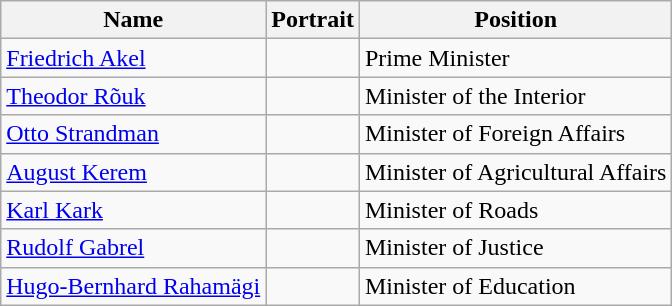<table class="wikitable">
<tr>
<th>Name</th>
<th>Portrait</th>
<th>Position</th>
</tr>
<tr>
<td><a href='#'>Friedrich Akel</a></td>
<td></td>
<td>Prime Minister</td>
</tr>
<tr>
<td><a href='#'>Theodor Rõuk</a></td>
<td></td>
<td>Minister of the Interior</td>
</tr>
<tr>
<td><a href='#'>Otto Strandman</a></td>
<td></td>
<td>Minister of Foreign Affairs</td>
</tr>
<tr>
<td><a href='#'>August Kerem</a></td>
<td></td>
<td>Minister of Agricultural Affairs</td>
</tr>
<tr>
<td><a href='#'>Karl Kark</a></td>
<td></td>
<td>Minister of Roads</td>
</tr>
<tr>
<td><a href='#'>Rudolf Gabrel</a></td>
<td></td>
<td>Minister of Justice</td>
</tr>
<tr>
<td><a href='#'>Hugo-Bernhard Rahamägi</a></td>
<td></td>
<td>Minister of Education</td>
</tr>
</table>
